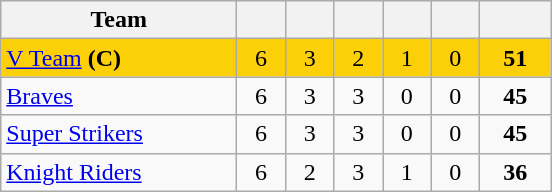<table class="wikitable" style="text-align:center">
<tr>
<th width="150">Team</th>
<th width="25"></th>
<th width="25"></th>
<th width="25"></th>
<th width="25"></th>
<th width="25"></th>
<th width="40"></th>
</tr>
<tr style="background:#fbd009">
<td style="text-align:left"><a href='#'>V Team</a> <strong>(C)</strong></td>
<td>6</td>
<td>3</td>
<td>2</td>
<td>1</td>
<td>0</td>
<td><strong>51</strong></td>
</tr>
<tr>
<td style="text-align:left"><a href='#'>Braves</a></td>
<td>6</td>
<td>3</td>
<td>3</td>
<td>0</td>
<td>0</td>
<td><strong>45</strong></td>
</tr>
<tr>
<td style="text-align:left"><a href='#'>Super Strikers</a></td>
<td>6</td>
<td>3</td>
<td>3</td>
<td>0</td>
<td>0</td>
<td><strong>45</strong></td>
</tr>
<tr>
<td style="text-align:left"><a href='#'>Knight Riders</a></td>
<td>6</td>
<td>2</td>
<td>3</td>
<td>1</td>
<td>0</td>
<td><strong>36</strong></td>
</tr>
</table>
